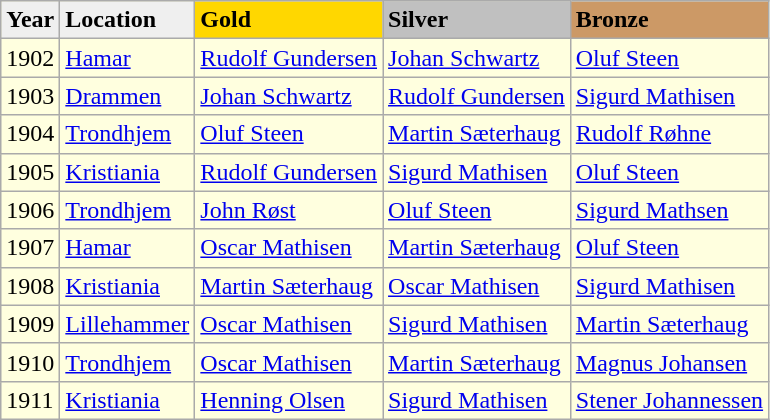<table class="wikitable" style="background-color:#ffffdf">
<tr align="left" bgcolor="#efefef">
<td><strong>Year</strong></td>
<td><strong>Location</strong></td>
<td bgcolor=gold><strong>Gold</strong></td>
<td bgcolor=silver><strong>Silver</strong></td>
<td bgcolor=cc9966><strong>Bronze</strong></td>
</tr>
<tr>
<td>1902</td>
<td><a href='#'>Hamar</a></td>
<td><a href='#'>Rudolf Gundersen</a></td>
<td><a href='#'>Johan Schwartz</a></td>
<td><a href='#'>Oluf Steen</a></td>
</tr>
<tr>
<td>1903</td>
<td><a href='#'>Drammen</a></td>
<td><a href='#'>Johan Schwartz</a></td>
<td><a href='#'>Rudolf Gundersen</a></td>
<td><a href='#'>Sigurd Mathisen</a></td>
</tr>
<tr>
<td>1904</td>
<td><a href='#'>Trondhjem</a></td>
<td><a href='#'>Oluf Steen</a></td>
<td><a href='#'>Martin Sæterhaug</a></td>
<td><a href='#'>Rudolf Røhne</a></td>
</tr>
<tr>
<td>1905</td>
<td><a href='#'>Kristiania</a></td>
<td><a href='#'>Rudolf Gundersen</a></td>
<td><a href='#'>Sigurd Mathisen</a></td>
<td><a href='#'>Oluf Steen</a></td>
</tr>
<tr>
<td>1906</td>
<td><a href='#'>Trondhjem</a></td>
<td><a href='#'>John Røst</a></td>
<td><a href='#'>Oluf Steen</a></td>
<td><a href='#'>Sigurd Mathsen</a></td>
</tr>
<tr>
<td>1907</td>
<td><a href='#'>Hamar</a></td>
<td><a href='#'>Oscar Mathisen</a></td>
<td><a href='#'>Martin Sæterhaug</a></td>
<td><a href='#'>Oluf Steen</a></td>
</tr>
<tr>
<td>1908</td>
<td><a href='#'>Kristiania</a></td>
<td><a href='#'>Martin Sæterhaug</a></td>
<td><a href='#'>Oscar Mathisen</a></td>
<td><a href='#'>Sigurd Mathisen</a></td>
</tr>
<tr>
<td>1909</td>
<td><a href='#'>Lillehammer</a></td>
<td><a href='#'>Oscar Mathisen</a></td>
<td><a href='#'>Sigurd Mathisen</a></td>
<td><a href='#'>Martin Sæterhaug</a></td>
</tr>
<tr>
<td>1910</td>
<td><a href='#'>Trondhjem</a></td>
<td><a href='#'>Oscar Mathisen</a></td>
<td><a href='#'>Martin Sæterhaug</a></td>
<td><a href='#'>Magnus Johansen</a></td>
</tr>
<tr>
<td>1911</td>
<td><a href='#'>Kristiania</a></td>
<td><a href='#'>Henning Olsen</a></td>
<td><a href='#'>Sigurd Mathisen</a></td>
<td><a href='#'>Stener Johannessen</a></td>
</tr>
</table>
